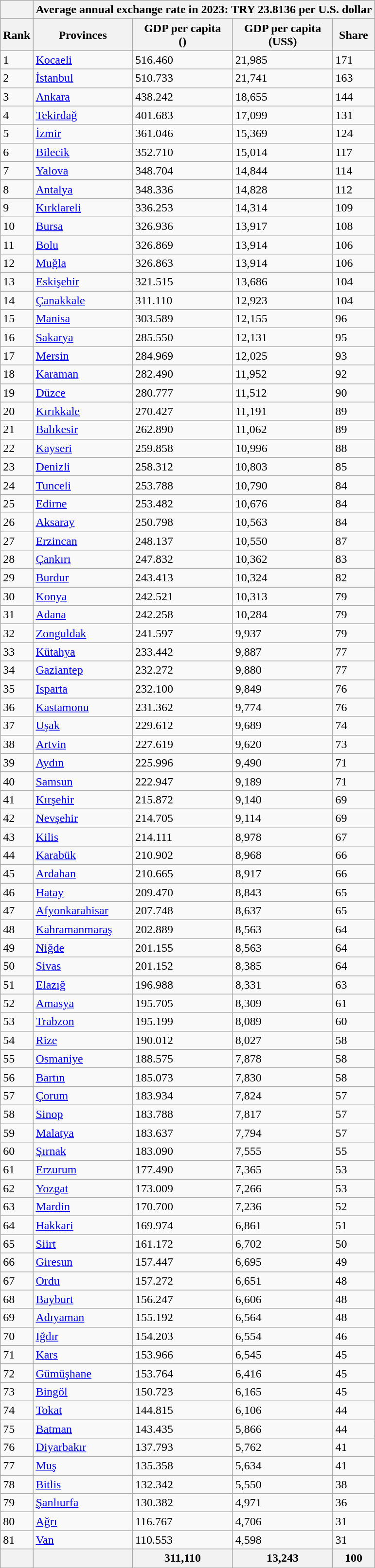<table class="wikitable sortable">
<tr>
<th></th>
<th colspan="4">Average annual exchange rate in 2023: TRY <strong>23.8136</strong> per U.S. dollar</th>
</tr>
<tr>
<th>Rank</th>
<th>Provinces</th>
<th>GDP per capita<br>()</th>
<th>GDP per capita<br>(US$)</th>
<th>Share<br></th>
</tr>
<tr>
<td>1</td>
<td><a href='#'>Kocaeli</a></td>
<td>516.460</td>
<td>21,985</td>
<td>171</td>
</tr>
<tr>
<td>2</td>
<td><a href='#'>İstanbul</a></td>
<td>510.733</td>
<td>21,741</td>
<td>163</td>
</tr>
<tr>
<td>3</td>
<td><a href='#'>Ankara</a></td>
<td>438.242</td>
<td>18,655</td>
<td>144</td>
</tr>
<tr>
<td>4</td>
<td><a href='#'>Tekirdağ</a></td>
<td>401.683</td>
<td>17,099</td>
<td>131</td>
</tr>
<tr>
<td>5</td>
<td><a href='#'>İzmir</a></td>
<td>361.046</td>
<td>15,369</td>
<td>124</td>
</tr>
<tr>
<td>6</td>
<td><a href='#'>Bilecik</a></td>
<td>352.710</td>
<td>15,014</td>
<td>117</td>
</tr>
<tr>
<td>7</td>
<td><a href='#'>Yalova</a></td>
<td>348.704</td>
<td>14,844</td>
<td>114</td>
</tr>
<tr>
<td>8</td>
<td><a href='#'>Antalya</a></td>
<td>348.336</td>
<td>14,828</td>
<td>112</td>
</tr>
<tr>
<td>9</td>
<td><a href='#'>Kırklareli</a></td>
<td>336.253</td>
<td>14,314</td>
<td>109</td>
</tr>
<tr>
<td>10</td>
<td><a href='#'>Bursa</a></td>
<td>326.936</td>
<td>13,917</td>
<td>108</td>
</tr>
<tr>
<td>11</td>
<td><a href='#'>Bolu</a></td>
<td>326.869</td>
<td>13,914</td>
<td>106</td>
</tr>
<tr>
<td>12</td>
<td><a href='#'>Muğla</a></td>
<td>326.863</td>
<td>13,914</td>
<td>106</td>
</tr>
<tr>
<td>13</td>
<td><a href='#'>Eskişehir</a></td>
<td>321.515</td>
<td>13,686</td>
<td>104</td>
</tr>
<tr>
<td>14</td>
<td><a href='#'>Çanakkale</a></td>
<td>311.110</td>
<td>12,923</td>
<td>104</td>
</tr>
<tr>
<td>15</td>
<td><a href='#'>Manisa</a></td>
<td>303.589</td>
<td>12,155</td>
<td>96</td>
</tr>
<tr>
<td>16</td>
<td><a href='#'>Sakarya</a></td>
<td>285.550</td>
<td>12,131</td>
<td>95</td>
</tr>
<tr>
<td>17</td>
<td><a href='#'>Mersin</a></td>
<td>284.969</td>
<td>12,025</td>
<td>93</td>
</tr>
<tr>
<td>18</td>
<td><a href='#'>Karaman</a></td>
<td>282.490</td>
<td>11,952</td>
<td>92</td>
</tr>
<tr>
<td>19</td>
<td><a href='#'>Düzce</a></td>
<td>280.777</td>
<td>11,512</td>
<td>90</td>
</tr>
<tr>
<td>20</td>
<td><a href='#'>Kırıkkale</a></td>
<td>270.427</td>
<td>11,191</td>
<td>89</td>
</tr>
<tr>
<td>21</td>
<td><a href='#'>Balıkesir</a></td>
<td>262.890</td>
<td>11,062</td>
<td>89</td>
</tr>
<tr>
<td>22</td>
<td><a href='#'>Kayseri</a></td>
<td>259.858</td>
<td>10,996</td>
<td>88</td>
</tr>
<tr>
<td>23</td>
<td><a href='#'>Denizli</a></td>
<td>258.312</td>
<td>10,803</td>
<td>85</td>
</tr>
<tr>
<td>24</td>
<td><a href='#'>Tunceli</a></td>
<td>253.788</td>
<td>10,790</td>
<td>84</td>
</tr>
<tr>
<td>25</td>
<td><a href='#'>Edirne</a></td>
<td>253.482</td>
<td>10,676</td>
<td>84</td>
</tr>
<tr>
<td>26</td>
<td><a href='#'>Aksaray</a></td>
<td>250.798</td>
<td>10,563</td>
<td>84</td>
</tr>
<tr>
<td>27</td>
<td><a href='#'>Erzincan</a></td>
<td>248.137</td>
<td>10,550</td>
<td>87</td>
</tr>
<tr>
<td>28</td>
<td><a href='#'>Çankırı</a></td>
<td>247.832</td>
<td>10,362</td>
<td>83</td>
</tr>
<tr>
<td>29</td>
<td><a href='#'>Burdur</a></td>
<td>243.413</td>
<td>10,324</td>
<td>82</td>
</tr>
<tr>
<td>30</td>
<td><a href='#'>Konya</a></td>
<td>242.521</td>
<td>10,313</td>
<td>79</td>
</tr>
<tr>
<td>31</td>
<td><a href='#'>Adana</a></td>
<td>242.258</td>
<td>10,284</td>
<td>79</td>
</tr>
<tr>
<td>32</td>
<td><a href='#'>Zonguldak</a></td>
<td>241.597</td>
<td>9,937</td>
<td>79</td>
</tr>
<tr>
<td>33</td>
<td><a href='#'>Kütahya</a></td>
<td>233.442</td>
<td>9,887</td>
<td>77</td>
</tr>
<tr>
<td>34</td>
<td><a href='#'>Gaziantep</a></td>
<td>232.272</td>
<td>9,880</td>
<td>77</td>
</tr>
<tr>
<td>35</td>
<td><a href='#'>Isparta</a></td>
<td>232.100</td>
<td>9,849</td>
<td>76</td>
</tr>
<tr>
<td>36</td>
<td><a href='#'>Kastamonu</a></td>
<td>231.362</td>
<td>9,774</td>
<td>76</td>
</tr>
<tr>
<td>37</td>
<td><a href='#'>Uşak</a></td>
<td>229.612</td>
<td>9,689</td>
<td>74</td>
</tr>
<tr>
<td>38</td>
<td><a href='#'>Artvin</a></td>
<td>227.619</td>
<td>9,620</td>
<td>73</td>
</tr>
<tr>
<td>39</td>
<td><a href='#'>Aydın</a></td>
<td>225.996</td>
<td>9,490</td>
<td>71</td>
</tr>
<tr>
<td>40</td>
<td><a href='#'>Samsun</a></td>
<td>222.947</td>
<td>9,189</td>
<td>71</td>
</tr>
<tr>
<td>41</td>
<td><a href='#'>Kırşehir</a></td>
<td>215.872</td>
<td>9,140</td>
<td>69</td>
</tr>
<tr>
<td>42</td>
<td><a href='#'>Nevşehir</a></td>
<td>214.705</td>
<td>9,114</td>
<td>69</td>
</tr>
<tr>
<td>43</td>
<td><a href='#'>Kilis</a></td>
<td>214.111</td>
<td>8,978</td>
<td>67</td>
</tr>
<tr>
<td>44</td>
<td><a href='#'>Karabük</a></td>
<td>210.902</td>
<td>8,968</td>
<td>66</td>
</tr>
<tr>
<td>45</td>
<td><a href='#'>Ardahan</a></td>
<td>210.665</td>
<td>8,917</td>
<td>66</td>
</tr>
<tr>
<td>46</td>
<td><a href='#'>Hatay</a></td>
<td>209.470</td>
<td>8,843</td>
<td>65</td>
</tr>
<tr>
<td>47</td>
<td><a href='#'>Afyonkarahisar</a></td>
<td>207.748</td>
<td>8,637</td>
<td>65</td>
</tr>
<tr>
<td>48</td>
<td><a href='#'>Kahramanmaraş</a></td>
<td>202.889</td>
<td>8,563</td>
<td>64</td>
</tr>
<tr>
<td>49</td>
<td><a href='#'>Niğde</a></td>
<td>201.155</td>
<td>8,563</td>
<td>64</td>
</tr>
<tr>
<td>50</td>
<td><a href='#'>Sivas</a></td>
<td>201.152</td>
<td>8,385</td>
<td>64</td>
</tr>
<tr>
<td>51</td>
<td><a href='#'>Elazığ</a></td>
<td>196.988</td>
<td>8,331</td>
<td>63</td>
</tr>
<tr>
<td>52</td>
<td><a href='#'>Amasya</a></td>
<td>195.705</td>
<td>8,309</td>
<td>61</td>
</tr>
<tr>
<td>53</td>
<td><a href='#'>Trabzon</a></td>
<td>195.199</td>
<td>8,089</td>
<td>60</td>
</tr>
<tr>
<td>54</td>
<td><a href='#'>Rize</a></td>
<td>190.012</td>
<td>8,027</td>
<td>58</td>
</tr>
<tr>
<td>55</td>
<td><a href='#'>Osmaniye</a></td>
<td>188.575</td>
<td>7,878</td>
<td>58</td>
</tr>
<tr>
<td>56</td>
<td><a href='#'>Bartın</a></td>
<td>185.073</td>
<td>7,830</td>
<td>58</td>
</tr>
<tr>
<td>57</td>
<td><a href='#'>Çorum</a></td>
<td>183.934</td>
<td>7,824</td>
<td>57</td>
</tr>
<tr>
<td>58</td>
<td><a href='#'>Sinop</a></td>
<td>183.788</td>
<td>7,817</td>
<td>57</td>
</tr>
<tr>
<td>59</td>
<td><a href='#'>Malatya</a></td>
<td>183.637</td>
<td>7,794</td>
<td>57</td>
</tr>
<tr>
<td>60</td>
<td><a href='#'>Şırnak</a></td>
<td>183.090</td>
<td>7,555</td>
<td>55</td>
</tr>
<tr>
<td>61</td>
<td><a href='#'>Erzurum</a></td>
<td>177.490</td>
<td>7,365</td>
<td>53</td>
</tr>
<tr>
<td>62</td>
<td><a href='#'>Yozgat</a></td>
<td>173.009</td>
<td>7,266</td>
<td>53</td>
</tr>
<tr>
<td>63</td>
<td><a href='#'>Mardin</a></td>
<td>170.700</td>
<td>7,236</td>
<td>52</td>
</tr>
<tr>
<td>64</td>
<td><a href='#'>Hakkari</a></td>
<td>169.974</td>
<td>6,861</td>
<td>51</td>
</tr>
<tr>
<td>65</td>
<td><a href='#'>Siirt</a></td>
<td>161.172</td>
<td>6,702</td>
<td>50</td>
</tr>
<tr>
<td>66</td>
<td><a href='#'>Giresun</a></td>
<td>157.447</td>
<td>6,695</td>
<td>49</td>
</tr>
<tr>
<td>67</td>
<td><a href='#'>Ordu</a></td>
<td>157.272</td>
<td>6,651</td>
<td>48</td>
</tr>
<tr>
<td>68</td>
<td><a href='#'>Bayburt</a></td>
<td>156.247</td>
<td>6,606</td>
<td>48</td>
</tr>
<tr>
<td>69</td>
<td><a href='#'>Adıyaman</a></td>
<td>155.192</td>
<td>6,564</td>
<td>48</td>
</tr>
<tr>
<td>70</td>
<td><a href='#'>Iğdır</a></td>
<td>154.203</td>
<td>6,554</td>
<td>46</td>
</tr>
<tr>
<td>71</td>
<td><a href='#'>Kars</a></td>
<td>153.966</td>
<td>6,545</td>
<td>45</td>
</tr>
<tr>
<td>72</td>
<td><a href='#'>Gümüşhane</a></td>
<td>153.764</td>
<td>6,416</td>
<td>45</td>
</tr>
<tr>
<td>73</td>
<td><a href='#'>Bingöl</a></td>
<td>150.723</td>
<td>6,165</td>
<td>45</td>
</tr>
<tr>
<td>74</td>
<td><a href='#'>Tokat</a></td>
<td>144.815</td>
<td>6,106</td>
<td>44</td>
</tr>
<tr>
<td>75</td>
<td><a href='#'>Batman</a></td>
<td>143.435</td>
<td>5,866</td>
<td>44</td>
</tr>
<tr>
<td>76</td>
<td><a href='#'>Diyarbakır</a></td>
<td>137.793</td>
<td>5,762</td>
<td>41</td>
</tr>
<tr>
<td>77</td>
<td><a href='#'>Muş</a></td>
<td>135.358</td>
<td>5,634</td>
<td>41</td>
</tr>
<tr>
<td>78</td>
<td><a href='#'>Bitlis</a></td>
<td>132.342</td>
<td>5,550</td>
<td>38</td>
</tr>
<tr>
<td>79</td>
<td><a href='#'>Şanlıurfa</a></td>
<td>130.382</td>
<td>4,971</td>
<td>36</td>
</tr>
<tr>
<td>80</td>
<td><a href='#'>Ağrı</a></td>
<td>116.767</td>
<td>4,706</td>
<td>31</td>
</tr>
<tr>
<td>81</td>
<td><a href='#'>Van</a></td>
<td>110.553</td>
<td>4,598</td>
<td>31</td>
</tr>
<tr>
<th></th>
<th></th>
<th><strong>311,110</strong></th>
<th><strong>13,243</strong></th>
<th>100</th>
</tr>
</table>
